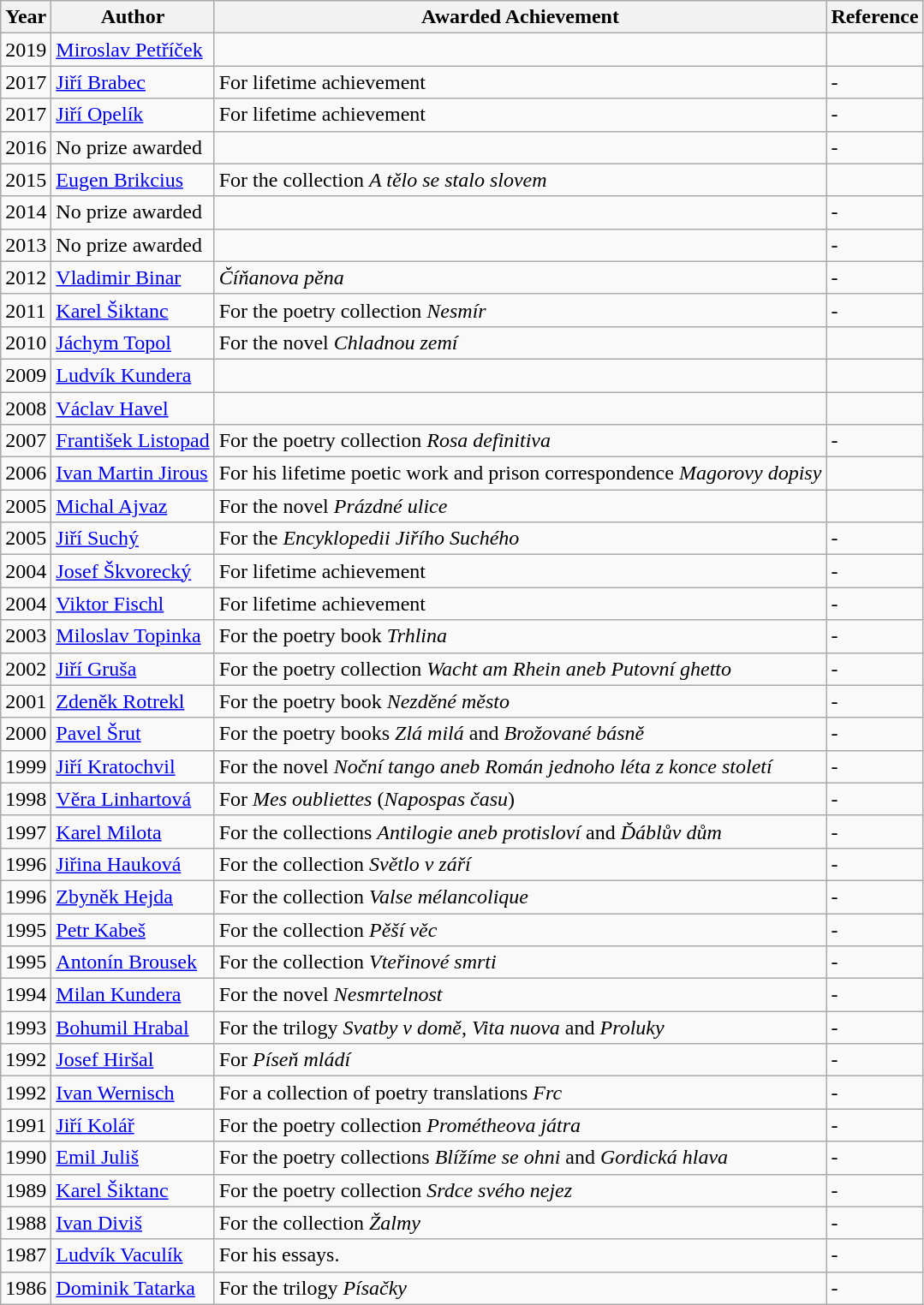<table class="wikitable">
<tr>
<th>Year</th>
<th>Author</th>
<th>Awarded Achievement</th>
<th>Reference</th>
</tr>
<tr>
<td>2019</td>
<td><a href='#'>Miroslav Petříček</a></td>
<td></td>
<td></td>
</tr>
<tr>
<td>2017</td>
<td><a href='#'>Jiří Brabec</a></td>
<td>For lifetime achievement</td>
<td>-</td>
</tr>
<tr>
<td>2017</td>
<td><a href='#'>Jiří Opelík</a></td>
<td>For lifetime achievement</td>
<td>-</td>
</tr>
<tr>
<td>2016</td>
<td>No prize awarded</td>
<td></td>
<td>-</td>
</tr>
<tr>
<td>2015</td>
<td><a href='#'>Eugen Brikcius</a></td>
<td>For the collection <em>A tělo se stalo slovem</em></td>
<td></td>
</tr>
<tr>
<td>2014</td>
<td>No prize awarded</td>
<td></td>
<td>-</td>
</tr>
<tr>
<td>2013</td>
<td>No prize awarded</td>
<td></td>
<td>-</td>
</tr>
<tr>
<td>2012</td>
<td><a href='#'>Vladimir Binar</a></td>
<td><em>Číňanova pěna</em></td>
<td>-</td>
</tr>
<tr>
<td>2011</td>
<td><a href='#'>Karel Šiktanc</a></td>
<td>For the poetry collection <em>Nesmír</em></td>
<td>-</td>
</tr>
<tr>
<td>2010</td>
<td><a href='#'>Jáchym Topol</a></td>
<td>For the novel <em>Chladnou zemí</em></td>
<td></td>
</tr>
<tr>
<td>2009</td>
<td><a href='#'>Ludvík Kundera</a></td>
<td></td>
<td></td>
</tr>
<tr>
<td>2008</td>
<td><a href='#'>Václav Havel</a></td>
<td></td>
<td></td>
</tr>
<tr>
<td>2007</td>
<td><a href='#'>František Listopad</a></td>
<td>For the poetry collection <em>Rosa definitiva</em></td>
<td>-</td>
</tr>
<tr>
<td>2006</td>
<td><a href='#'>Ivan Martin Jirous</a></td>
<td>For his lifetime poetic work and prison correspondence <em>Magorovy dopisy</em></td>
<td></td>
</tr>
<tr>
<td>2005</td>
<td><a href='#'>Michal Ajvaz</a></td>
<td>For the novel <em>Prázdné ulice</em></td>
<td></td>
</tr>
<tr>
<td>2005</td>
<td><a href='#'>Jiří Suchý</a></td>
<td>For the <em>Encyklopedii Jiřího Suchého</em></td>
<td>-</td>
</tr>
<tr>
<td>2004</td>
<td><a href='#'>Josef Škvorecký</a></td>
<td>For lifetime achievement</td>
<td>-</td>
</tr>
<tr>
<td>2004</td>
<td><a href='#'>Viktor Fischl</a></td>
<td>For lifetime achievement</td>
<td>-</td>
</tr>
<tr>
<td>2003</td>
<td><a href='#'>Miloslav Topinka</a></td>
<td>For the poetry book <em>Trhlina</em></td>
<td>-</td>
</tr>
<tr>
<td>2002</td>
<td><a href='#'>Jiří Gruša</a></td>
<td>For the poetry collection <em>Wacht am Rhein aneb Putovní ghetto</em></td>
<td>-</td>
</tr>
<tr>
<td>2001</td>
<td><a href='#'>Zdeněk Rotrekl</a></td>
<td>For the poetry book <em>Nezděné město</em></td>
<td>-</td>
</tr>
<tr>
<td>2000</td>
<td><a href='#'>Pavel Šrut</a></td>
<td>For the poetry books <em>Zlá milá</em> and <em>Brožované básně</em></td>
<td>-</td>
</tr>
<tr>
<td>1999</td>
<td><a href='#'>Jiří Kratochvil</a></td>
<td>For the novel <em>Noční tango aneb Román jednoho léta z konce století</em></td>
<td>-</td>
</tr>
<tr>
<td>1998</td>
<td><a href='#'>Věra Linhartová</a></td>
<td>For <em>Mes oubliettes</em> (<em>Napospas času</em>)</td>
<td>-</td>
</tr>
<tr>
<td>1997</td>
<td><a href='#'>Karel Milota</a></td>
<td>For the collections <em>Antilogie aneb protisloví</em> and <em>Ďáblův dům</em></td>
<td>-</td>
</tr>
<tr>
<td>1996</td>
<td><a href='#'>Jiřina Hauková</a></td>
<td>For the collection <em>Světlo v září</em></td>
<td>-</td>
</tr>
<tr>
<td>1996</td>
<td><a href='#'>Zbyněk Hejda</a></td>
<td>For the collection <em>Valse mélancolique</em></td>
<td>-</td>
</tr>
<tr>
<td>1995</td>
<td><a href='#'>Petr Kabeš</a></td>
<td>For the collection <em>Pěší věc</em></td>
<td>-</td>
</tr>
<tr>
<td>1995</td>
<td><a href='#'>Antonín Brousek</a></td>
<td>For the collection <em>Vteřinové smrti</em></td>
<td>-</td>
</tr>
<tr>
<td>1994</td>
<td><a href='#'>Milan Kundera</a></td>
<td>For the novel <em>Nesmrtelnost</em></td>
<td>-</td>
</tr>
<tr>
<td>1993</td>
<td><a href='#'>Bohumil Hrabal</a></td>
<td>For the trilogy <em>Svatby v domě</em>, <em>Vita nuova</em> and <em>Proluky</em></td>
<td>-</td>
</tr>
<tr>
<td>1992</td>
<td><a href='#'>Josef Hiršal</a></td>
<td>For <em>Píseň mládí</em></td>
<td>-</td>
</tr>
<tr>
<td>1992</td>
<td><a href='#'>Ivan Wernisch</a></td>
<td>For a collection of poetry translations <em>Frc</em></td>
<td>-</td>
</tr>
<tr>
<td>1991</td>
<td><a href='#'>Jiří Kolář</a></td>
<td>For the poetry collection <em>Prométheova játra</em></td>
<td>-</td>
</tr>
<tr>
<td>1990</td>
<td><a href='#'>Emil Juliš</a></td>
<td>For the poetry collections <em>Blížíme se ohni</em> and <em>Gordická hlava</em></td>
<td>-</td>
</tr>
<tr>
<td>1989</td>
<td><a href='#'>Karel Šiktanc</a></td>
<td>For the poetry collection <em>Srdce svého nejez</em></td>
<td>-</td>
</tr>
<tr>
<td>1988</td>
<td><a href='#'>Ivan Diviš</a></td>
<td>For the collection <em>Žalmy</em></td>
<td>-</td>
</tr>
<tr>
<td>1987</td>
<td><a href='#'>Ludvík Vaculík</a></td>
<td>For his essays.</td>
<td>-</td>
</tr>
<tr>
<td>1986</td>
<td><a href='#'>Dominik Tatarka</a></td>
<td>For the trilogy <em>Písačky</em></td>
<td>-</td>
</tr>
</table>
